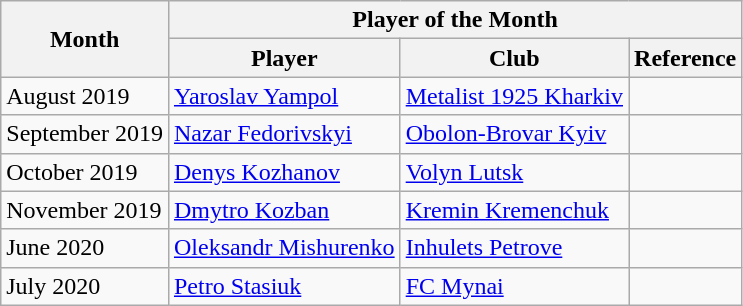<table class="wikitable">
<tr>
<th rowspan="2">Month</th>
<th colspan="3">Player of the Month</th>
</tr>
<tr>
<th>Player</th>
<th>Club</th>
<th>Reference</th>
</tr>
<tr>
<td>August 2019</td>
<td> <a href='#'>Yaroslav Yampol</a></td>
<td><a href='#'>Metalist 1925 Kharkiv</a></td>
<td align=center></td>
</tr>
<tr>
<td>September 2019</td>
<td> <a href='#'>Nazar Fedorivskyi</a></td>
<td><a href='#'>Obolon-Brovar Kyiv</a></td>
<td align=center></td>
</tr>
<tr>
<td>October 2019</td>
<td> <a href='#'>Denys Kozhanov</a></td>
<td><a href='#'>Volyn Lutsk</a></td>
<td align=center></td>
</tr>
<tr>
<td>November 2019</td>
<td> <a href='#'>Dmytro Kozban</a></td>
<td><a href='#'>Kremin Kremenchuk</a></td>
<td align=center></td>
</tr>
<tr>
<td>June 2020</td>
<td> <a href='#'>Oleksandr Mishurenko</a></td>
<td><a href='#'>Inhulets Petrove</a></td>
<td align=center></td>
</tr>
<tr>
<td>July 2020</td>
<td> <a href='#'>Petro Stasiuk</a></td>
<td><a href='#'>FC Mynai</a></td>
<td align=center></td>
</tr>
</table>
